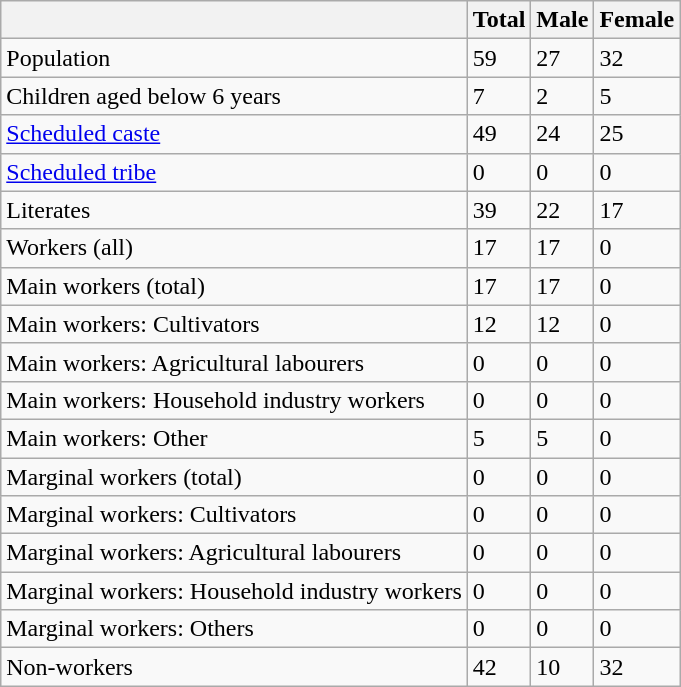<table class="wikitable sortable">
<tr>
<th></th>
<th>Total</th>
<th>Male</th>
<th>Female</th>
</tr>
<tr>
<td>Population</td>
<td>59</td>
<td>27</td>
<td>32</td>
</tr>
<tr>
<td>Children aged below 6 years</td>
<td>7</td>
<td>2</td>
<td>5</td>
</tr>
<tr>
<td><a href='#'>Scheduled caste</a></td>
<td>49</td>
<td>24</td>
<td>25</td>
</tr>
<tr>
<td><a href='#'>Scheduled tribe</a></td>
<td>0</td>
<td>0</td>
<td>0</td>
</tr>
<tr>
<td>Literates</td>
<td>39</td>
<td>22</td>
<td>17</td>
</tr>
<tr>
<td>Workers (all)</td>
<td>17</td>
<td>17</td>
<td>0</td>
</tr>
<tr>
<td>Main workers (total)</td>
<td>17</td>
<td>17</td>
<td>0</td>
</tr>
<tr>
<td>Main workers: Cultivators</td>
<td>12</td>
<td>12</td>
<td>0</td>
</tr>
<tr>
<td>Main workers: Agricultural labourers</td>
<td>0</td>
<td>0</td>
<td>0</td>
</tr>
<tr>
<td>Main workers: Household industry workers</td>
<td>0</td>
<td>0</td>
<td>0</td>
</tr>
<tr>
<td>Main workers: Other</td>
<td>5</td>
<td>5</td>
<td>0</td>
</tr>
<tr>
<td>Marginal workers (total)</td>
<td>0</td>
<td>0</td>
<td>0</td>
</tr>
<tr>
<td>Marginal workers: Cultivators</td>
<td>0</td>
<td>0</td>
<td>0</td>
</tr>
<tr>
<td>Marginal workers: Agricultural labourers</td>
<td>0</td>
<td>0</td>
<td>0</td>
</tr>
<tr>
<td>Marginal workers: Household industry workers</td>
<td>0</td>
<td>0</td>
<td>0</td>
</tr>
<tr>
<td>Marginal workers: Others</td>
<td>0</td>
<td>0</td>
<td>0</td>
</tr>
<tr>
<td>Non-workers</td>
<td>42</td>
<td>10</td>
<td>32</td>
</tr>
</table>
